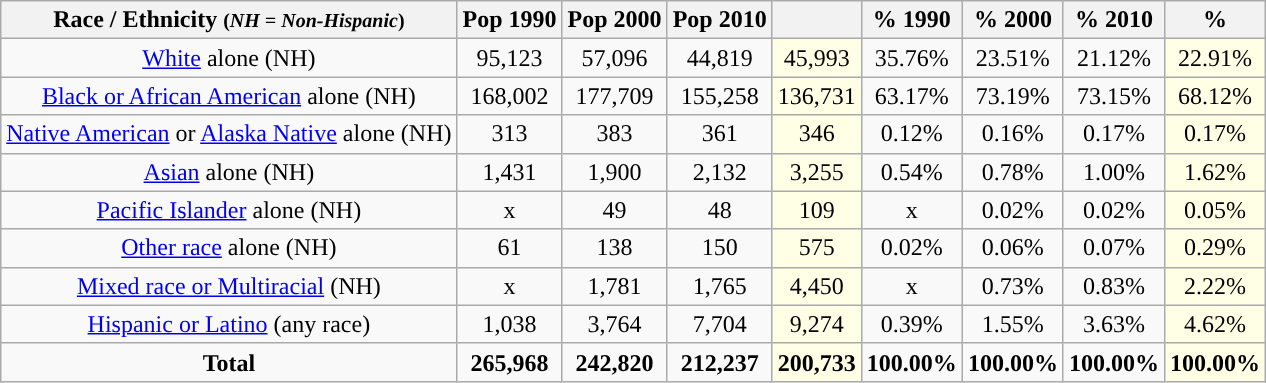<table class="wikitable" style="text-align:center;">
<tr>
<th>Race / Ethnicity <small>(<em>NH = Non-Hispanic</em>)</small></th>
<th>Pop 1990</th>
<th>Pop 2000</th>
<th>Pop 2010</th>
<th></th>
<th>% 1990</th>
<th>% 2000</th>
<th>% 2010</th>
<th>% </th>
</tr>
<tr>
<td><a href='#'>White</a> alone (NH)</td>
<td>95,123</td>
<td>57,096</td>
<td>44,819</td>
<td style='background: #ffffe6;'>45,993</td>
<td>35.76%</td>
<td>23.51%</td>
<td>21.12%</td>
<td style='background: #ffffe6;'>22.91%</td>
</tr>
<tr>
<td><a href='#'>Black or African American</a> alone (NH)</td>
<td>168,002</td>
<td>177,709</td>
<td>155,258</td>
<td style='background: #ffffe6;'>136,731</td>
<td>63.17%</td>
<td>73.19%</td>
<td>73.15%</td>
<td style='background: #ffffe6;'>68.12%</td>
</tr>
<tr>
<td><a href='#'>Native American</a> or <a href='#'>Alaska Native</a> alone (NH)</td>
<td>313</td>
<td>383</td>
<td>361</td>
<td style='background: #ffffe6;'>346</td>
<td>0.12%</td>
<td>0.16%</td>
<td>0.17%</td>
<td style='background: #ffffe6;'>0.17%</td>
</tr>
<tr>
<td><a href='#'>Asian</a> alone (NH)</td>
<td>1,431</td>
<td>1,900</td>
<td>2,132</td>
<td style='background: #ffffe6;'>3,255</td>
<td>0.54%</td>
<td>0.78%</td>
<td>1.00%</td>
<td style='background: #ffffe6;'>1.62%</td>
</tr>
<tr>
<td><a href='#'>Pacific Islander</a> alone (NH)</td>
<td>x</td>
<td>49</td>
<td>48</td>
<td style='background: #ffffe6;'>109</td>
<td>x</td>
<td>0.02%</td>
<td>0.02%</td>
<td style='background: #ffffe6;'>0.05%</td>
</tr>
<tr>
<td><a href='#'>Other race</a> alone (NH)</td>
<td>61</td>
<td>138</td>
<td>150</td>
<td style='background: #ffffe6;'>575</td>
<td>0.02%</td>
<td>0.06%</td>
<td>0.07%</td>
<td style='background: #ffffe6;'>0.29%</td>
</tr>
<tr>
<td><a href='#'>Mixed race or Multiracial</a> (NH)</td>
<td>x</td>
<td>1,781</td>
<td>1,765</td>
<td style='background: #ffffe6;'>4,450</td>
<td>x</td>
<td>0.73%</td>
<td>0.83%</td>
<td style='background: #ffffe6;'>2.22%</td>
</tr>
<tr>
<td><a href='#'>Hispanic or Latino</a> (any race)</td>
<td>1,038</td>
<td>3,764</td>
<td>7,704</td>
<td style='background: #ffffe6;'>9,274</td>
<td>0.39%</td>
<td>1.55%</td>
<td>3.63%</td>
<td style='background: #ffffe6;'>4.62%</td>
</tr>
<tr>
<td><strong>Total</strong></td>
<td><strong>265,968</strong></td>
<td><strong>242,820</strong></td>
<td><strong>212,237</strong></td>
<td style='background: #ffffe6;'><strong>200,733</strong></td>
<td><strong>100.00%</strong></td>
<td><strong>100.00%</strong></td>
<td><strong>100.00%</strong></td>
<td style='background: #ffffe6;'><strong>100.00%</strong></td>
</tr>
</table>
